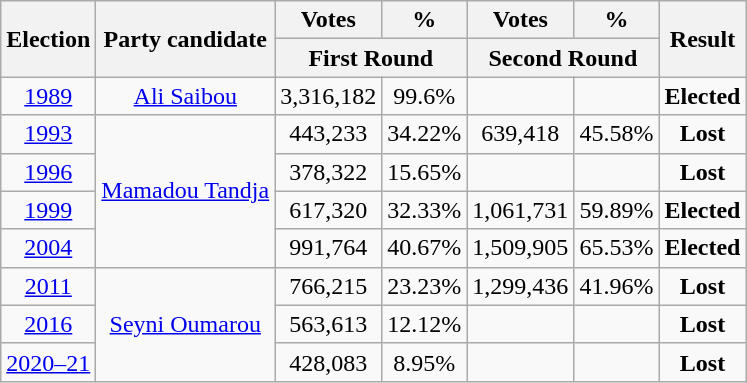<table class=wikitable style=text-align:center>
<tr>
<th rowspan="2">Election</th>
<th rowspan="2">Party candidate</th>
<th>Votes</th>
<th>%</th>
<th>Votes</th>
<th>%</th>
<th rowspan="2">Result</th>
</tr>
<tr>
<th colspan="2">First Round</th>
<th colspan="2">Second Round</th>
</tr>
<tr>
<td><a href='#'>1989</a></td>
<td><a href='#'>Ali Saibou</a></td>
<td>3,316,182</td>
<td>99.6%</td>
<td></td>
<td></td>
<td><strong>Elected</strong> </td>
</tr>
<tr>
<td><a href='#'>1993</a></td>
<td rowspan="4"><a href='#'>Mamadou Tandja</a></td>
<td>443,233</td>
<td>34.22%</td>
<td>639,418</td>
<td>45.58%</td>
<td><strong>Lost</strong> </td>
</tr>
<tr>
<td><a href='#'>1996</a></td>
<td>378,322</td>
<td>15.65%</td>
<td></td>
<td></td>
<td><strong>Lost</strong> </td>
</tr>
<tr>
<td><a href='#'>1999</a></td>
<td>617,320</td>
<td>32.33%</td>
<td>1,061,731</td>
<td>59.89%</td>
<td><strong>Elected</strong> </td>
</tr>
<tr>
<td><a href='#'>2004</a></td>
<td>991,764</td>
<td>40.67%</td>
<td>1,509,905</td>
<td>65.53%</td>
<td><strong>Elected</strong> </td>
</tr>
<tr>
<td><a href='#'>2011</a></td>
<td rowspan="3"><a href='#'>Seyni Oumarou</a></td>
<td>766,215</td>
<td>23.23%</td>
<td>1,299,436</td>
<td>41.96%</td>
<td><strong>Lost</strong> </td>
</tr>
<tr>
<td><a href='#'>2016</a></td>
<td>563,613</td>
<td>12.12%</td>
<td></td>
<td></td>
<td><strong>Lost</strong> </td>
</tr>
<tr>
<td><a href='#'>2020–21</a></td>
<td>428,083</td>
<td>8.95%</td>
<td></td>
<td></td>
<td><strong>Lost</strong> </td>
</tr>
</table>
